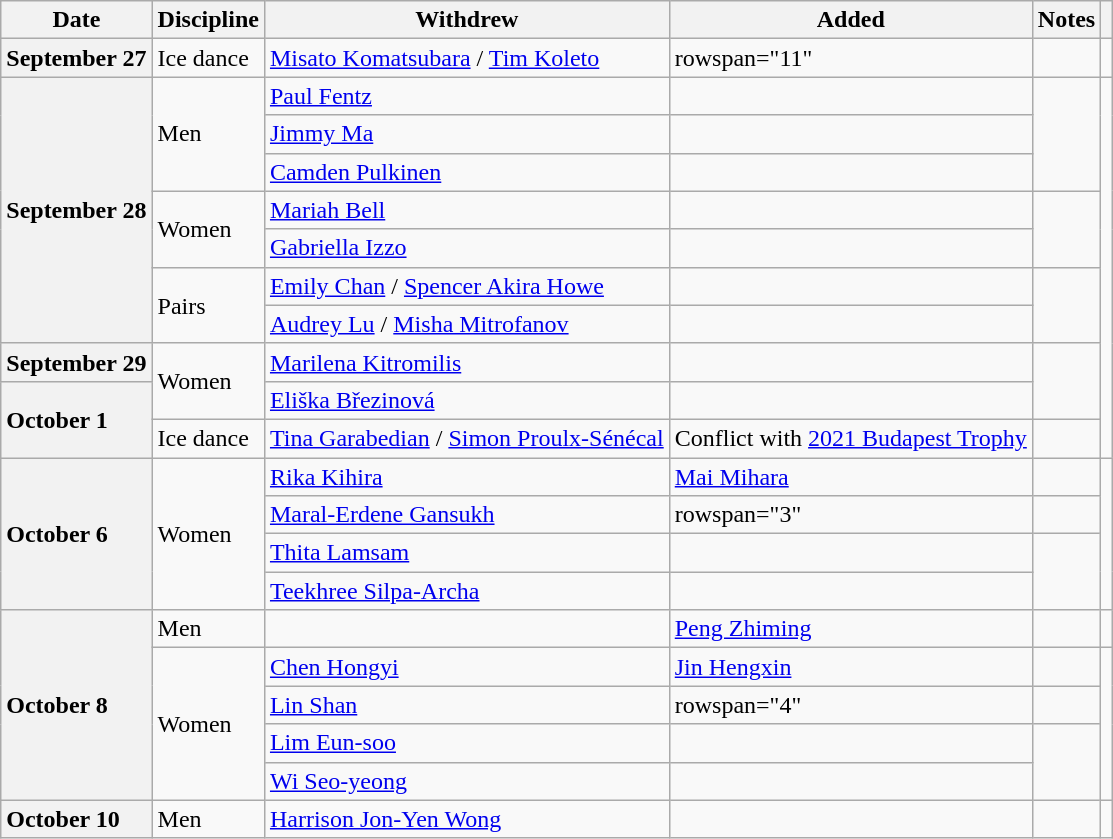<table class="wikitable unsortable">
<tr>
<th scope="col">Date</th>
<th scope="col">Discipline</th>
<th scope="col">Withdrew</th>
<th scope="col">Added</th>
<th scope="col">Notes</th>
<th scope="col"></th>
</tr>
<tr>
<th scope="row" style="text-align:left">September 27</th>
<td>Ice dance</td>
<td> <a href='#'>Misato Komatsubara</a> / <a href='#'>Tim Koleto</a></td>
<td>rowspan="11" </td>
<td></td>
<td></td>
</tr>
<tr>
<th scope="row" style="text-align:left" rowspan=7>September 28</th>
<td rowspan=3>Men</td>
<td> <a href='#'>Paul Fentz</a></td>
<td></td>
<td rowspan=3></td>
</tr>
<tr>
<td> <a href='#'>Jimmy Ma</a></td>
<td></td>
</tr>
<tr>
<td> <a href='#'>Camden Pulkinen</a></td>
<td></td>
</tr>
<tr>
<td rowspan=2>Women</td>
<td> <a href='#'>Mariah Bell</a></td>
<td></td>
<td rowspan=2></td>
</tr>
<tr>
<td> <a href='#'>Gabriella Izzo</a></td>
<td></td>
</tr>
<tr>
<td rowspan=2>Pairs</td>
<td> <a href='#'>Emily Chan</a> / <a href='#'>Spencer Akira Howe</a></td>
<td></td>
<td rowspan=2></td>
</tr>
<tr>
<td> <a href='#'>Audrey Lu</a> / <a href='#'>Misha Mitrofanov</a></td>
<td></td>
</tr>
<tr>
<th scope="row" style="text-align:left">September 29</th>
<td rowspan=2>Women</td>
<td> <a href='#'>Marilena Kitromilis</a></td>
<td></td>
<td rowspan=2></td>
</tr>
<tr>
<th scope="row" style="text-align:left" rowspan=2>October 1</th>
<td> <a href='#'>Eliška Březinová</a></td>
<td></td>
</tr>
<tr>
<td>Ice dance</td>
<td> <a href='#'>Tina Garabedian</a> / <a href='#'>Simon Proulx-Sénécal</a></td>
<td>Conflict with <a href='#'>2021 Budapest Trophy</a></td>
<td></td>
</tr>
<tr>
<th scope="row" style="text-align:left" rowspan=4>October 6</th>
<td rowspan=4>Women</td>
<td> <a href='#'>Rika Kihira</a></td>
<td> <a href='#'>Mai Mihara</a></td>
<td></td>
<td rowspan=4></td>
</tr>
<tr>
<td> <a href='#'>Maral-Erdene Gansukh</a></td>
<td>rowspan="3" </td>
<td></td>
</tr>
<tr>
<td> <a href='#'>Thita Lamsam</a></td>
<td></td>
</tr>
<tr>
<td> <a href='#'>Teekhree Silpa-Archa</a></td>
<td></td>
</tr>
<tr>
<th scope="row" style="text-align:left" rowspan=5>October 8</th>
<td>Men</td>
<td></td>
<td> <a href='#'>Peng Zhiming</a></td>
<td></td>
<td></td>
</tr>
<tr>
<td rowspan=4>Women</td>
<td> <a href='#'>Chen Hongyi</a></td>
<td> <a href='#'>Jin Hengxin</a></td>
<td></td>
<td rowspan=4></td>
</tr>
<tr>
<td> <a href='#'>Lin Shan</a></td>
<td>rowspan="4" </td>
<td></td>
</tr>
<tr>
<td> <a href='#'>Lim Eun-soo</a></td>
<td></td>
</tr>
<tr>
<td> <a href='#'>Wi Seo-yeong</a></td>
<td></td>
</tr>
<tr>
<th scope="row" style="text-align:left">October 10</th>
<td>Men</td>
<td> <a href='#'>Harrison Jon-Yen Wong</a></td>
<td></td>
<td></td>
</tr>
</table>
